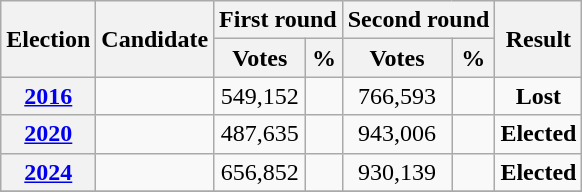<table class=wikitable style=text-align:center>
<tr>
<th rowspan="2">Election</th>
<th rowspan="2">Candidate</th>
<th colspan="2" scope="col">First round</th>
<th colspan="2">Second round</th>
<th rowspan="2">Result</th>
</tr>
<tr>
<th><strong>Votes</strong></th>
<th><strong>%</strong></th>
<th><strong>Votes</strong></th>
<th><strong>%</strong></th>
</tr>
<tr>
<th><a href='#'>2016</a></th>
<td></td>
<td>549,152</td>
<td></td>
<td>766,593</td>
<td></td>
<td><strong>Lost</strong> </td>
</tr>
<tr>
<th><a href='#'>2020</a></th>
<td></td>
<td>487,635</td>
<td></td>
<td>943,006</td>
<td></td>
<td><strong>Elected</strong> </td>
</tr>
<tr>
<th><a href='#'>2024</a></th>
<td></td>
<td>656,852</td>
<td></td>
<td>930,139</td>
<td></td>
<td><strong>Elected</strong> </td>
</tr>
<tr>
</tr>
</table>
